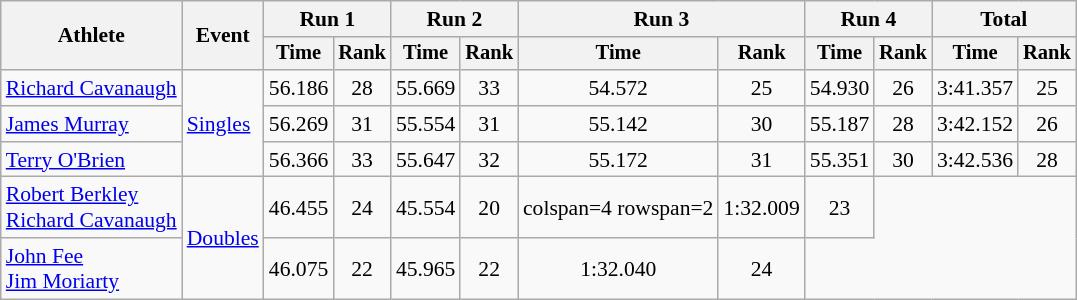<table class=wikitable style=font-size:90%;text-align:center>
<tr>
<th rowspan=2>Athlete</th>
<th rowspan=2>Event</th>
<th colspan=2>Run 1</th>
<th colspan=2>Run 2</th>
<th colspan=2>Run 3</th>
<th colspan=2>Run 4</th>
<th colspan=2>Total</th>
</tr>
<tr style=font-size:95%>
<th>Time</th>
<th>Rank</th>
<th>Time</th>
<th>Rank</th>
<th>Time</th>
<th>Rank</th>
<th>Time</th>
<th>Rank</th>
<th>Time</th>
<th>Rank</th>
</tr>
<tr>
<td align=left><a href='#'>Richard Cavanaugh</a></td>
<td align=left rowspan=3><a href='#'>Singles</a></td>
<td>56.186</td>
<td>28</td>
<td>55.669</td>
<td>33</td>
<td>54.572</td>
<td>25</td>
<td>54.930</td>
<td>26</td>
<td>3:41.357</td>
<td>25</td>
</tr>
<tr>
<td align=left><a href='#'>James Murray</a></td>
<td>56.269</td>
<td>31</td>
<td>55.554</td>
<td>31</td>
<td>55.142</td>
<td>30</td>
<td>55.187</td>
<td>28</td>
<td>3:42.152</td>
<td>26</td>
</tr>
<tr>
<td align=left><a href='#'>Terry O'Brien</a></td>
<td>56.366</td>
<td>33</td>
<td>55.647</td>
<td>32</td>
<td>55.172</td>
<td>31</td>
<td>55.351</td>
<td>30</td>
<td>3:42.536</td>
<td>28</td>
</tr>
<tr>
<td align=left><a href='#'>Robert Berkley</a><br><a href='#'>Richard Cavanaugh</a></td>
<td align=left rowspan=2><a href='#'>Doubles</a></td>
<td>46.455</td>
<td>24</td>
<td>45.554</td>
<td>20</td>
<td>colspan=4 rowspan=2 </td>
<td>1:32.009</td>
<td>23</td>
</tr>
<tr>
<td align=left><a href='#'>John Fee</a><br><a href='#'>Jim Moriarty</a></td>
<td>46.075</td>
<td>22</td>
<td>45.965</td>
<td>22</td>
<td>1:32.040</td>
<td>24</td>
</tr>
</table>
